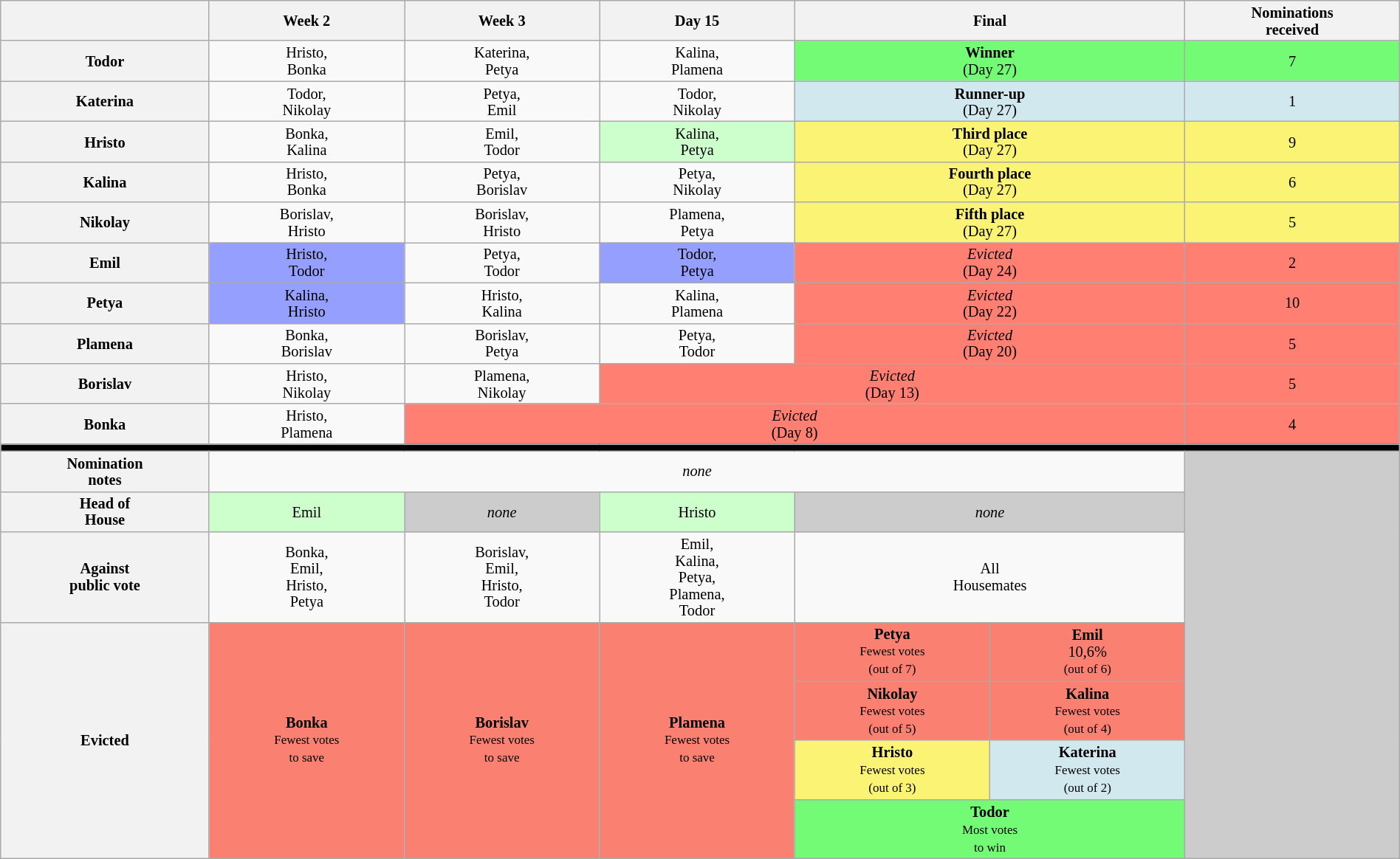<table class="wikitable" style="text-align:center; width:100%; font-size:85%; line-height:15px">
<tr>
<th style="width: 5%;"></th>
<th style="width: 5%;">Week 2</th>
<th style="width: 5%;">Week 3</th>
<th style="width: 5%;">Day 15</th>
<th colspan=2 style="width: 10%;">Final</th>
<th style="width: 5%;">Nominations<br>received</th>
</tr>
<tr>
<th>Todor</th>
<td>Hristo,<br>Bonka</td>
<td>Katerina,<br>Petya</td>
<td>Kalina,<br>Plamena</td>
<td colspan=2 style="background:#73FB76;"><strong>Winner</strong><br>(Day 27)</td>
<td style="background:#73FB76;">7</td>
</tr>
<tr>
<th>Katerina</th>
<td>Todor,<br>Nikolay</td>
<td>Petya,<br>Emil</td>
<td>Todor,<br>Nikolay</td>
<td colspan=2 style="background:#D1E8EF;"><strong>Runner-up</strong><br>(Day 27)</td>
<td style="background:#D1E8EF;">1</td>
</tr>
<tr>
<th>Hristo</th>
<td>Bonka,<br>Kalina</td>
<td>Emil,<br>Todor</td>
<td style="background:#cfc;">Kalina,<br>Petya</td>
<td colspan=2 style="background:#FBF373;"><strong>Third place</strong><br>(Day 27)</td>
<td style="background:#FBF373;">9</td>
</tr>
<tr>
<th>Kalina</th>
<td>Hristo,<br>Bonka</td>
<td>Petya,<br>Borislav</td>
<td>Petya,<br>Nikolay</td>
<td colspan=2 style="background:#FBF373;"><strong>Fourth place</strong><br>(Day 27)</td>
<td style="background:#FBF373;">6</td>
</tr>
<tr>
<th>Nikolay</th>
<td>Borislav,<br>Hristo</td>
<td>Borislav,<br>Hristo</td>
<td>Plamena,<br>Petya</td>
<td colspan=2 style="background:#FBF373;"><strong>Fifth place</strong><br>(Day 27)</td>
<td style="background:#FBF373;">5</td>
</tr>
<tr>
<th>Emil</th>
<td style="background:#959ffd;">Hristo,<br>Todor</td>
<td>Petya,<br>Todor</td>
<td style="background:#959ffd;">Todor,<br>Petya</td>
<td style="background:#FF8072;" colspan="2"><em>Evicted</em><br>(Day 24)</td>
<td style="background:#FF8072;">2</td>
</tr>
<tr>
<th>Petya</th>
<td style="background:#959ffd;">Kalina,<br>Hristo</td>
<td>Hristo,<br>Kalina</td>
<td>Kalina,<br>Plamena</td>
<td style="background:#FF8072;" colspan="2"><em>Evicted</em><br>(Day 22)</td>
<td style="background:#FF8072;">10</td>
</tr>
<tr>
<th>Plamena</th>
<td>Bonka,<br>Borislav</td>
<td>Borislav,<br>Petya</td>
<td>Petya,<br>Todor</td>
<td style="background:#FF8072;" colspan="2"><em>Evicted</em><br>(Day 20)</td>
<td style="background:#FF8072;">5</td>
</tr>
<tr>
<th>Borislav</th>
<td>Hristo,<br>Nikolay</td>
<td>Plamena,<br>Nikolay</td>
<td style="background:#FF8072;" colspan="3"><em>Evicted</em><br>(Day 13)</td>
<td style="background:#FF8072;">5</td>
</tr>
<tr>
<th>Bonka</th>
<td>Hristo,<br>Plamena</td>
<td style="background:#FF8072;" colspan="4"><em>Evicted</em><br>(Day 8)</td>
<td style="background:#FF8072;">4</td>
</tr>
<tr>
<th style="background:#000;" colspan="10"></th>
</tr>
<tr>
<th>Nomination<br>notes</th>
<td colspan=5><em>none</em></td>
<td style="background:#CCCCCC;" rowspan="8"></td>
</tr>
<tr>
<th>Head of<br>House</th>
<td style="background:#cfc;">Emil</td>
<td style="background:#ccc;"><em>none</em></td>
<td style="background:#cfc;">Hristo</td>
<td colspan=2 style="background:#ccc;"><em>none</em></td>
</tr>
<tr>
<th>Against<br>public vote</th>
<td>Bonka,<br>Emil,<br>Hristo,<br>Petya</td>
<td>Borislav,<br>Emil,<br>Hristo,<br>Todor</td>
<td>Emil,<br>Kalina,<br>Petya,<br>Plamena,<br>Todor</td>
<td colspan="2">All<br>Housemates</td>
</tr>
<tr>
<th rowspan=4>Evicted</th>
<td rowspan=4 style="background:#FA8072"><strong>Bonka</strong><br><small>Fewest votes<br>to save</small></td>
<td rowspan=4 style="background:#FA8072"><strong>Borislav</strong><br><small>Fewest votes<br>to save</small></td>
<td rowspan=4 style="background:#FA8072"><strong>Plamena</strong><br><small>Fewest votes<br>to save</small></td>
<td style="background:#FA8072"><strong>Petya</strong><br><small>Fewest votes<br>(out of 7)</small></td>
<td style="background:#FA8072"><strong>Emil</strong><br>10,6%<br><small>(out of 6)</small></td>
</tr>
<tr>
<td style="background:#FA8072"><strong>Nikolay</strong><br><small>Fewest votes<br>(out of 5)</small></td>
<td style="background:#FA8072"><strong>Kalina</strong><br><small>Fewest votes<br>(out of 4)</small></td>
</tr>
<tr>
<td style="background:#FBF373"><strong>Hristo</strong><br><small>Fewest votes<br>(out of 3)</small></td>
<td style="background:#D1E8EF"><strong>Katerina</strong><br><small>Fewest votes<br>(out of 2)</small></td>
</tr>
<tr>
<td colspan=2 style="background:#73FB76"><strong>Todor</strong><br><small>Most votes<br>to win</small></td>
</tr>
</table>
